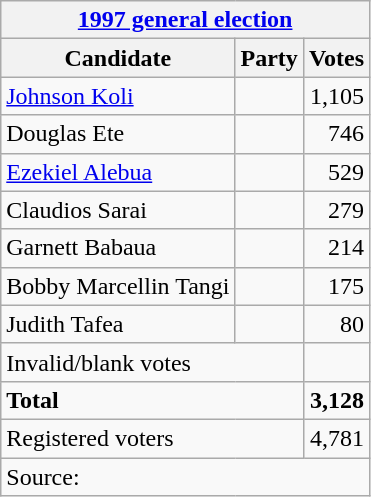<table class=wikitable style=text-align:left>
<tr>
<th colspan=3><a href='#'>1997 general election</a></th>
</tr>
<tr>
<th>Candidate</th>
<th>Party</th>
<th>Votes</th>
</tr>
<tr>
<td><a href='#'>Johnson Koli</a></td>
<td></td>
<td align=right>1,105</td>
</tr>
<tr>
<td>Douglas Ete</td>
<td></td>
<td align=right>746</td>
</tr>
<tr>
<td><a href='#'>Ezekiel Alebua</a></td>
<td></td>
<td align=right>529</td>
</tr>
<tr>
<td>Claudios Sarai</td>
<td></td>
<td align=right>279</td>
</tr>
<tr>
<td>Garnett Babaua</td>
<td></td>
<td align=right>214</td>
</tr>
<tr>
<td>Bobby Marcellin Tangi</td>
<td></td>
<td align=right>175</td>
</tr>
<tr>
<td>Judith Tafea</td>
<td></td>
<td align=right>80</td>
</tr>
<tr>
<td colspan=2>Invalid/blank votes</td>
<td></td>
</tr>
<tr>
<td colspan=2><strong>Total</strong></td>
<td align=right><strong>3,128</strong></td>
</tr>
<tr>
<td colspan=2>Registered voters</td>
<td align=right>4,781</td>
</tr>
<tr>
<td colspan=3>Source: </td>
</tr>
</table>
